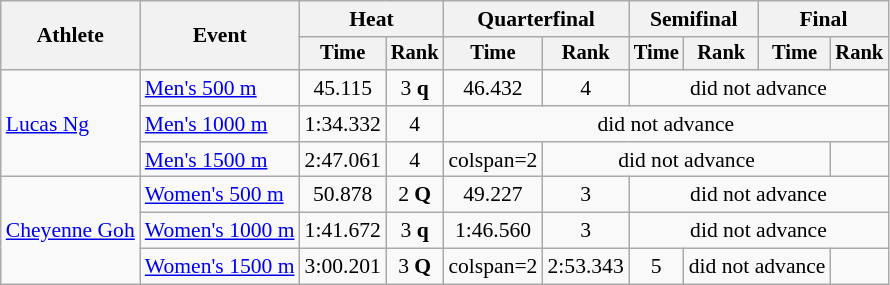<table class="wikitable" style="font-size:90%">
<tr>
<th rowspan=2>Athlete</th>
<th rowspan=2>Event</th>
<th colspan=2>Heat</th>
<th colspan=2>Quarterfinal</th>
<th colspan=2>Semifinal</th>
<th colspan=2>Final</th>
</tr>
<tr style="font-size:95%">
<th>Time</th>
<th>Rank</th>
<th>Time</th>
<th>Rank</th>
<th>Time</th>
<th>Rank</th>
<th>Time</th>
<th>Rank</th>
</tr>
<tr align=center>
<td align=left rowspan=3><a href='#'>Lucas Ng</a></td>
<td align=left><a href='#'>Men's 500 m</a></td>
<td>45.115</td>
<td>3 <strong>q</strong></td>
<td>46.432</td>
<td>4</td>
<td colspan=4>did not advance</td>
</tr>
<tr align=center>
<td align=left><a href='#'>Men's 1000 m</a></td>
<td>1:34.332</td>
<td>4</td>
<td colspan=6>did not advance</td>
</tr>
<tr align=center>
<td align=left><a href='#'>Men's 1500 m</a></td>
<td>2:47.061</td>
<td>4</td>
<td>colspan=2 </td>
<td colspan=4>did not advance</td>
</tr>
<tr align=center>
<td align=left rowspan=3><a href='#'>Cheyenne Goh</a></td>
<td align=left><a href='#'>Women's 500 m</a></td>
<td>50.878</td>
<td>2 <strong>Q</strong></td>
<td>49.227</td>
<td>3</td>
<td colspan=4>did not advance</td>
</tr>
<tr align=center>
<td align=left><a href='#'>Women's 1000 m</a></td>
<td>1:41.672</td>
<td>3 <strong>q</strong></td>
<td>1:46.560</td>
<td>3</td>
<td colspan=4>did not advance</td>
</tr>
<tr align=center>
<td align=left><a href='#'>Women's 1500 m</a></td>
<td>3:00.201</td>
<td>3 <strong>Q</strong></td>
<td>colspan=2 </td>
<td>2:53.343</td>
<td>5</td>
<td colspan=2>did not advance</td>
</tr>
</table>
